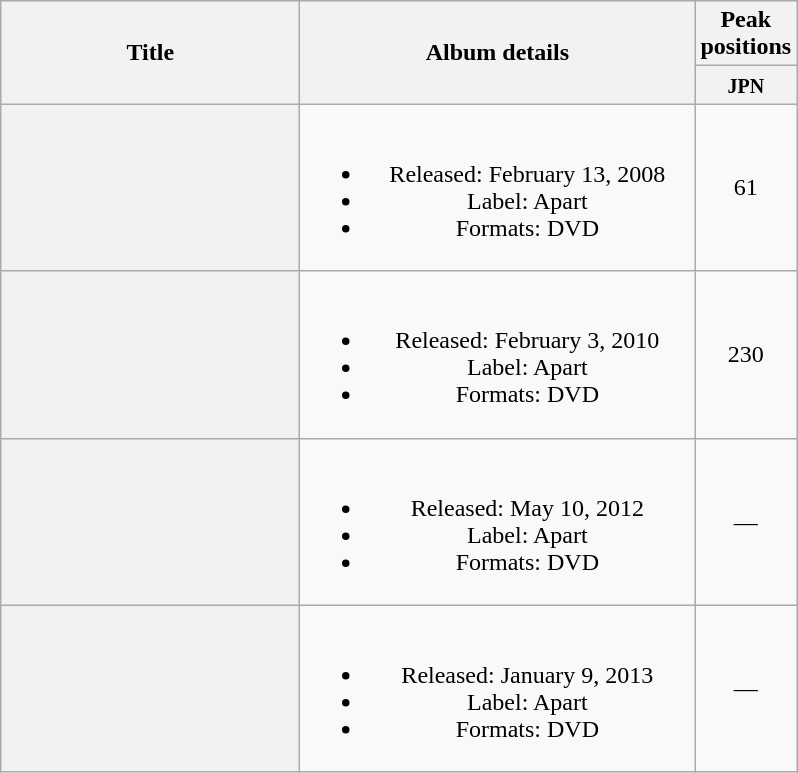<table class="wikitable plainrowheaders" style="text-align:center;" border="1">
<tr>
<th style="width:12em;" rowspan="2">Title</th>
<th style="width:16em;" rowspan="2">Album details</th>
<th colspan="1">Peak positions</th>
</tr>
<tr>
<th style="width:2.5em;"><small>JPN</small><br></th>
</tr>
<tr>
<th scope="row"></th>
<td><br><ul><li>Released: February 13, 2008</li><li>Label: Apart</li><li>Formats: DVD</li></ul></td>
<td>61</td>
</tr>
<tr>
<th scope="row"></th>
<td><br><ul><li>Released: February 3, 2010</li><li>Label: Apart</li><li>Formats: DVD</li></ul></td>
<td>230</td>
</tr>
<tr>
<th scope="row"></th>
<td><br><ul><li>Released: May 10, 2012</li><li>Label: Apart</li><li>Formats: DVD</li></ul></td>
<td>—</td>
</tr>
<tr>
<th scope="row"></th>
<td><br><ul><li>Released: January 9, 2013</li><li>Label: Apart</li><li>Formats: DVD</li></ul></td>
<td>—</td>
</tr>
</table>
